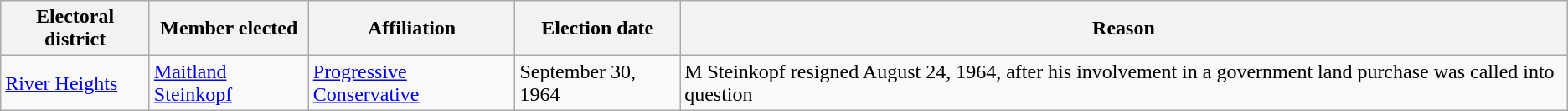<table class="wikitable sortable">
<tr>
<th>Electoral district</th>
<th>Member elected</th>
<th>Affiliation</th>
<th>Election date</th>
<th>Reason</th>
</tr>
<tr>
<td><a href='#'>River Heights</a></td>
<td><a href='#'>Maitland Steinkopf</a></td>
<td><a href='#'>Progressive Conservative</a></td>
<td>September 30, 1964</td>
<td>M Steinkopf resigned August 24, 1964, after his involvement in a government land purchase was called into question</td>
</tr>
</table>
